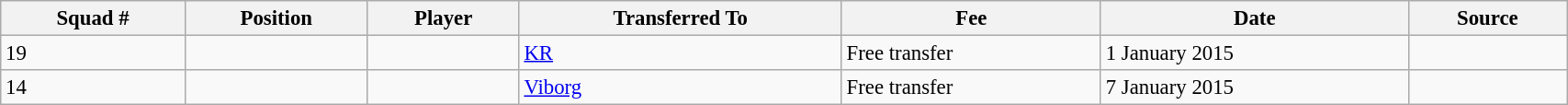<table class="wikitable sortable" style="width:90%; text-align:center; font-size:95%; text-align:left;">
<tr>
<th>Squad #</th>
<th>Position</th>
<th>Player</th>
<th>Transferred To</th>
<th>Fee</th>
<th>Date</th>
<th>Source</th>
</tr>
<tr>
<td>19</td>
<td></td>
<td></td>
<td> <a href='#'>KR</a></td>
<td>Free transfer</td>
<td>1 January 2015</td>
<td></td>
</tr>
<tr>
<td>14</td>
<td></td>
<td></td>
<td> <a href='#'>Viborg</a></td>
<td>Free transfer</td>
<td>7 January 2015</td>
<td></td>
</tr>
</table>
